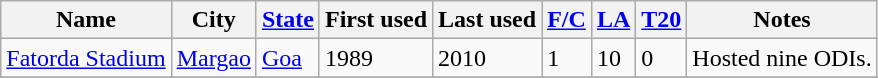<table class ="wikitable sortable">
<tr>
<th>Name</th>
<th>City</th>
<th><a href='#'>State</a></th>
<th>First used</th>
<th>Last used</th>
<th><a href='#'>F/C</a></th>
<th><a href='#'>LA</a></th>
<th><a href='#'>T20</a></th>
<th>Notes</th>
</tr>
<tr>
<td><a href='#'>Fatorda Stadium</a></td>
<td><a href='#'>Margao</a></td>
<td><a href='#'>Goa</a></td>
<td>1989</td>
<td>2010</td>
<td>1</td>
<td>10</td>
<td>0</td>
<td>Hosted nine ODIs.</td>
</tr>
<tr>
</tr>
</table>
